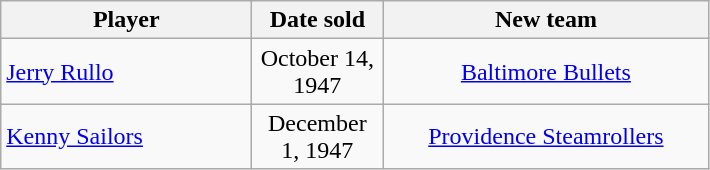<table class="wikitable" style="text-align:center">
<tr>
<th style="width:160px">Player</th>
<th style="width:80px">Date sold</th>
<th style="width:210px">New team</th>
</tr>
<tr>
<td align=left><a href='#'>Jerry Rullo</a></td>
<td>October 14, 1947</td>
<td><a href='#'>Baltimore Bullets</a></td>
</tr>
<tr>
<td align=left><a href='#'>Kenny Sailors</a></td>
<td>December 1, 1947</td>
<td><a href='#'>Providence Steamrollers</a></td>
</tr>
</table>
